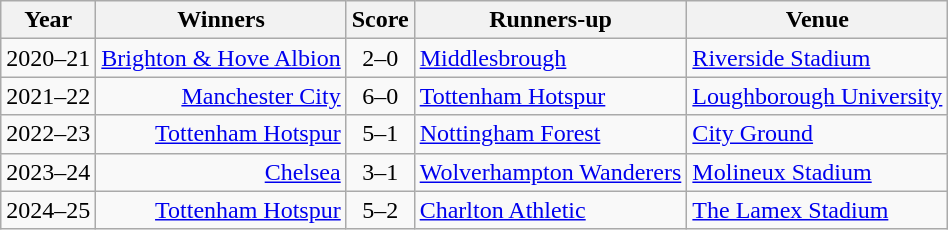<table class="wikitable">
<tr>
<th>Year</th>
<th>Winners</th>
<th>Score</th>
<th>Runners-up</th>
<th>Venue</th>
</tr>
<tr>
<td>2020–21</td>
<td align="right"><a href='#'>Brighton & Hove Albion</a></td>
<td align="center">2–0</td>
<td align="left"><a href='#'>Middlesbrough</a></td>
<td><a href='#'>Riverside Stadium</a></td>
</tr>
<tr>
<td>2021–22</td>
<td align="right"><a href='#'>Manchester City</a></td>
<td align="center">6–0</td>
<td align="left"><a href='#'>Tottenham Hotspur</a></td>
<td><a href='#'>Loughborough University</a></td>
</tr>
<tr>
<td>2022–23</td>
<td align="right"><a href='#'>Tottenham Hotspur</a></td>
<td align="center">5–1</td>
<td align="left"><a href='#'>Nottingham Forest</a></td>
<td><a href='#'>City Ground</a></td>
</tr>
<tr>
<td>2023–24</td>
<td align="right"><a href='#'>Chelsea</a></td>
<td align="center">3–1</td>
<td align="left"><a href='#'>Wolverhampton Wanderers</a></td>
<td><a href='#'>Molineux Stadium</a></td>
</tr>
<tr>
<td>2024–25</td>
<td align="right"><a href='#'>Tottenham Hotspur</a></td>
<td align="center">5–2</td>
<td align="left"><a href='#'>Charlton Athletic</a></td>
<td><a href='#'>The Lamex Stadium</a></td>
</tr>
</table>
